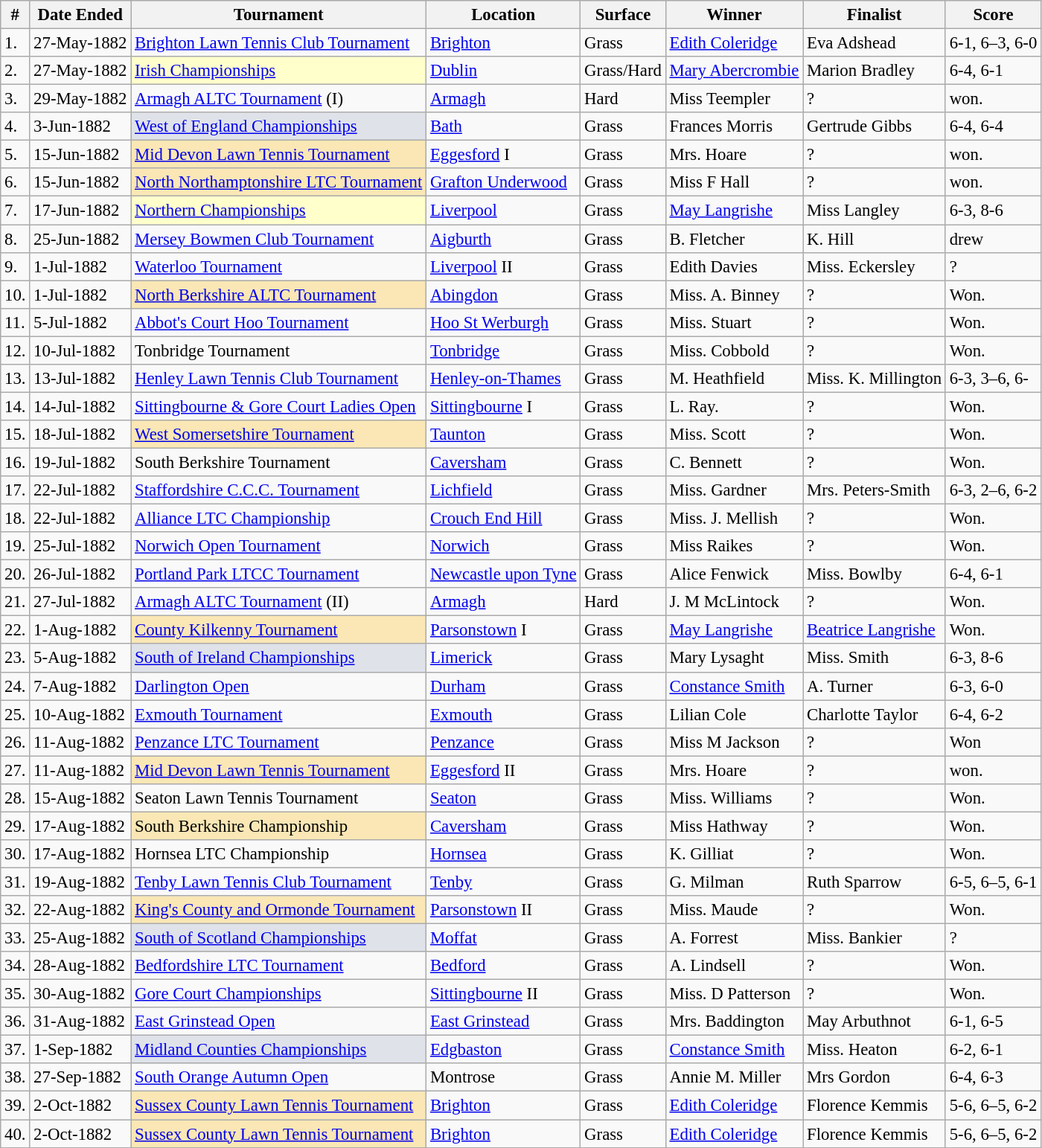<table class="wikitable sortable" style="font-size:95%;">
<tr>
<th>#</th>
<th>Date Ended</th>
<th>Tournament</th>
<th>Location</th>
<th>Surface</th>
<th>Winner</th>
<th>Finalist</th>
<th>Score</th>
</tr>
<tr>
<td>1.</td>
<td>27-May-1882</td>
<td><a href='#'>Brighton Lawn Tennis Club Tournament</a></td>
<td><a href='#'>Brighton</a></td>
<td>Grass</td>
<td> <a href='#'>Edith Coleridge</a></td>
<td> Eva Adshead</td>
<td>6-1, 6–3, 6-0</td>
</tr>
<tr>
<td>2.</td>
<td>27-May-1882</td>
<td style="background:#ffc;"><a href='#'>Irish Championships</a></td>
<td><a href='#'>Dublin</a></td>
<td>Grass/Hard</td>
<td> <a href='#'>Mary Abercrombie</a></td>
<td> Marion Bradley</td>
<td>6-4, 6-1</td>
</tr>
<tr>
<td>3.</td>
<td>29-May-1882</td>
<td><a href='#'>Armagh ALTC Tournament</a> (I)</td>
<td><a href='#'>Armagh</a></td>
<td>Hard</td>
<td> Miss Teempler</td>
<td>?</td>
<td>won.</td>
</tr>
<tr>
<td>4.</td>
<td>3-Jun-1882</td>
<td style="background:#dfe2e9"><a href='#'>West of England Championships</a></td>
<td><a href='#'>Bath</a></td>
<td>Grass</td>
<td> Frances Morris</td>
<td> Gertrude Gibbs</td>
<td>6-4, 6-4</td>
</tr>
<tr>
<td>5.</td>
<td>15-Jun-1882</td>
<td style="background:#fae7b5"><a href='#'>Mid Devon Lawn Tennis Tournament</a></td>
<td><a href='#'>Eggesford</a> I</td>
<td>Grass</td>
<td> Mrs. Hoare</td>
<td>?</td>
<td>won.</td>
</tr>
<tr>
<td>6.</td>
<td>15-Jun-1882</td>
<td style="background:#fae7b5"><a href='#'>North Northamptonshire LTC Tournament</a></td>
<td><a href='#'>Grafton Underwood</a></td>
<td>Grass</td>
<td> Miss F Hall</td>
<td>?</td>
<td>won.</td>
</tr>
<tr>
<td>7.</td>
<td>17-Jun-1882</td>
<td style="background:#ffc;"><a href='#'>Northern Championships</a></td>
<td><a href='#'>Liverpool</a></td>
<td>Grass</td>
<td> <a href='#'>May Langrishe</a></td>
<td> Miss Langley</td>
<td>6-3, 8-6</td>
</tr>
<tr>
<td>8.</td>
<td>25-Jun-1882</td>
<td><a href='#'>Mersey Bowmen Club Tournament</a></td>
<td><a href='#'>Aigburth</a></td>
<td>Grass</td>
<td> B. Fletcher</td>
<td> K. Hill</td>
<td>drew</td>
</tr>
<tr>
<td>9.</td>
<td>1-Jul-1882</td>
<td><a href='#'>Waterloo Tournament</a></td>
<td><a href='#'>Liverpool</a> II</td>
<td>Grass</td>
<td> Edith Davies</td>
<td> Miss. Eckersley</td>
<td>?</td>
</tr>
<tr>
<td>10.</td>
<td>1-Jul-1882</td>
<td style="background:#fae7b5"><a href='#'>North Berkshire ALTC Tournament</a></td>
<td><a href='#'>Abingdon</a></td>
<td>Grass</td>
<td> Miss. A. Binney</td>
<td>?</td>
<td>Won.</td>
</tr>
<tr>
<td>11.</td>
<td>5-Jul-1882</td>
<td><a href='#'>Abbot's Court Hoo Tournament</a></td>
<td><a href='#'>Hoo St Werburgh</a></td>
<td>Grass</td>
<td> Miss. Stuart</td>
<td>?</td>
<td>Won.</td>
</tr>
<tr>
<td>12.</td>
<td>10-Jul-1882</td>
<td>Tonbridge Tournament</td>
<td><a href='#'>Tonbridge</a></td>
<td>Grass</td>
<td> Miss. Cobbold</td>
<td>?</td>
<td>Won.</td>
</tr>
<tr>
<td>13.</td>
<td>13-Jul-1882</td>
<td><a href='#'>Henley Lawn Tennis Club Tournament</a></td>
<td><a href='#'>Henley-on-Thames</a></td>
<td>Grass</td>
<td> M. Heathfield</td>
<td> Miss. K. Millington</td>
<td>6-3, 3–6, 6-</td>
</tr>
<tr>
<td>14.</td>
<td>14-Jul-1882</td>
<td><a href='#'>Sittingbourne & Gore Court Ladies Open</a></td>
<td><a href='#'>Sittingbourne</a> I</td>
<td>Grass</td>
<td> L. Ray.</td>
<td>?</td>
<td>Won.</td>
</tr>
<tr>
<td>15.</td>
<td>18-Jul-1882</td>
<td style="background:#fae7b5"><a href='#'>West Somersetshire Tournament</a></td>
<td><a href='#'>Taunton</a></td>
<td>Grass</td>
<td> Miss. Scott</td>
<td>?</td>
<td>Won.</td>
</tr>
<tr>
<td>16.</td>
<td>19-Jul-1882</td>
<td>South Berkshire Tournament</td>
<td><a href='#'>Caversham</a></td>
<td>Grass</td>
<td> C. Bennett</td>
<td>?</td>
<td>Won.</td>
</tr>
<tr>
<td>17.</td>
<td>22-Jul-1882</td>
<td><a href='#'>Staffordshire C.C.C. Tournament</a></td>
<td><a href='#'>Lichfield</a></td>
<td>Grass</td>
<td> Miss. Gardner</td>
<td> Mrs. Peters-Smith</td>
<td>6-3, 2–6, 6-2</td>
</tr>
<tr>
<td>18.</td>
<td>22-Jul-1882</td>
<td><a href='#'>Alliance LTC Championship</a></td>
<td><a href='#'>Crouch End Hill</a></td>
<td>Grass</td>
<td> Miss. J. Mellish</td>
<td>?</td>
<td>Won.</td>
</tr>
<tr>
<td>19.</td>
<td>25-Jul-1882</td>
<td><a href='#'>Norwich Open Tournament</a></td>
<td><a href='#'>Norwich</a></td>
<td>Grass</td>
<td> Miss Raikes</td>
<td>?</td>
<td>Won.</td>
</tr>
<tr>
<td>20.</td>
<td>26-Jul-1882</td>
<td><a href='#'>Portland Park LTCC Tournament</a></td>
<td><a href='#'>Newcastle upon Tyne</a></td>
<td>Grass</td>
<td> Alice Fenwick</td>
<td> Miss. Bowlby</td>
<td>6-4, 6-1</td>
</tr>
<tr>
<td>21.</td>
<td>27-Jul-1882</td>
<td><a href='#'>Armagh ALTC Tournament</a> (II)</td>
<td><a href='#'>Armagh</a></td>
<td>Hard</td>
<td> J. M McLintock</td>
<td>?</td>
<td>Won.</td>
</tr>
<tr>
<td>22.</td>
<td>1-Aug-1882</td>
<td style="background:#fae7b5"><a href='#'>County Kilkenny Tournament</a></td>
<td><a href='#'>Parsonstown</a> I</td>
<td>Grass</td>
<td> <a href='#'>May Langrishe</a></td>
<td> <a href='#'>Beatrice Langrishe</a></td>
<td>Won.</td>
</tr>
<tr>
<td>23.</td>
<td>5-Aug-1882</td>
<td style="background:#dfe2e9"><a href='#'>South of Ireland Championships</a></td>
<td><a href='#'>Limerick</a></td>
<td>Grass</td>
<td> Mary Lysaght</td>
<td> Miss. Smith</td>
<td>6-3, 8-6</td>
</tr>
<tr>
<td>24.</td>
<td>7-Aug-1882</td>
<td><a href='#'>Darlington Open</a></td>
<td><a href='#'>Durham</a></td>
<td>Grass</td>
<td> <a href='#'>Constance Smith</a></td>
<td> A. Turner</td>
<td>6-3, 6-0</td>
</tr>
<tr>
<td>25.</td>
<td>10-Aug-1882</td>
<td><a href='#'>Exmouth Tournament</a></td>
<td><a href='#'>Exmouth</a></td>
<td>Grass</td>
<td> Lilian Cole</td>
<td> Charlotte Taylor</td>
<td>6-4, 6-2</td>
</tr>
<tr>
<td>26.</td>
<td>11-Aug-1882</td>
<td><a href='#'>Penzance LTC Tournament</a></td>
<td><a href='#'>Penzance</a></td>
<td>Grass</td>
<td> Miss M Jackson</td>
<td>?</td>
<td>Won</td>
</tr>
<tr>
<td>27.</td>
<td>11-Aug-1882</td>
<td style="background:#fae7b5"><a href='#'>Mid Devon Lawn Tennis Tournament</a></td>
<td><a href='#'>Eggesford</a> II</td>
<td>Grass</td>
<td> Mrs. Hoare</td>
<td>?</td>
<td>won.</td>
</tr>
<tr>
<td>28.</td>
<td>15-Aug-1882</td>
<td>Seaton Lawn Tennis Tournament</td>
<td><a href='#'>Seaton</a></td>
<td>Grass</td>
<td> Miss. Williams</td>
<td>?</td>
<td>Won.</td>
</tr>
<tr>
<td>29.</td>
<td>17-Aug-1882</td>
<td style="background:#fae7b5">South Berkshire Championship</td>
<td><a href='#'>Caversham</a></td>
<td>Grass</td>
<td> Miss Hathway</td>
<td>?</td>
<td>Won.</td>
</tr>
<tr>
<td>30.</td>
<td>17-Aug-1882</td>
<td>Hornsea LTC Championship</td>
<td><a href='#'>Hornsea</a></td>
<td>Grass</td>
<td> K. Gilliat</td>
<td>?</td>
<td>Won.</td>
</tr>
<tr>
<td>31.</td>
<td>19-Aug-1882</td>
<td><a href='#'>Tenby Lawn Tennis Club Tournament</a></td>
<td><a href='#'>Tenby</a></td>
<td>Grass</td>
<td> G. Milman</td>
<td> Ruth Sparrow</td>
<td>6-5, 6–5, 6-1</td>
</tr>
<tr>
<td>32.</td>
<td>22-Aug-1882</td>
<td style="background:#fae7b5"><a href='#'>King's County and Ormonde Tournament</a></td>
<td><a href='#'>Parsonstown</a> II</td>
<td>Grass</td>
<td> Miss. Maude</td>
<td>?</td>
<td>Won.</td>
</tr>
<tr>
<td>33.</td>
<td>25-Aug-1882</td>
<td style="background:#dfe2e9"><a href='#'>South of Scotland Championships</a></td>
<td><a href='#'>Moffat</a></td>
<td>Grass</td>
<td> A. Forrest</td>
<td> Miss. Bankier</td>
<td>?</td>
</tr>
<tr>
<td>34.</td>
<td>28-Aug-1882</td>
<td><a href='#'>Bedfordshire LTC Tournament</a></td>
<td><a href='#'>Bedford</a></td>
<td>Grass</td>
<td> A. Lindsell</td>
<td>?</td>
<td>Won.</td>
</tr>
<tr>
<td>35.</td>
<td>30-Aug-1882</td>
<td><a href='#'>Gore Court Championships</a></td>
<td><a href='#'>Sittingbourne</a> II</td>
<td>Grass</td>
<td> Miss. D Patterson</td>
<td>?</td>
<td>Won.</td>
</tr>
<tr>
<td>36.</td>
<td>31-Aug-1882</td>
<td><a href='#'>East Grinstead Open</a></td>
<td><a href='#'>East Grinstead</a></td>
<td>Grass</td>
<td> Mrs. Baddington</td>
<td> May Arbuthnot</td>
<td>6-1, 6-5</td>
</tr>
<tr>
<td>37.</td>
<td>1-Sep-1882</td>
<td style="background:#dfe2e9"><a href='#'>Midland Counties Championships</a></td>
<td><a href='#'>Edgbaston</a></td>
<td>Grass</td>
<td> <a href='#'>Constance Smith</a></td>
<td> Miss. Heaton</td>
<td>6-2, 6-1</td>
</tr>
<tr>
<td>38.</td>
<td>27-Sep-1882</td>
<td><a href='#'>South Orange Autumn Open</a></td>
<td>Montrose</td>
<td>Grass</td>
<td> Annie M. Miller</td>
<td> Mrs Gordon</td>
<td>6-4, 6-3</td>
</tr>
<tr>
<td>39.</td>
<td>2-Oct-1882</td>
<td style="background:#fae7b5"><a href='#'>Sussex County Lawn Tennis Tournament</a></td>
<td><a href='#'>Brighton</a></td>
<td>Grass</td>
<td> <a href='#'>Edith Coleridge</a></td>
<td> Florence Kemmis</td>
<td>5-6, 6–5, 6-2</td>
</tr>
<tr>
<td>40.</td>
<td>2-Oct-1882</td>
<td style="background:#fae7b5"><a href='#'>Sussex County Lawn Tennis Tournament</a></td>
<td><a href='#'>Brighton</a></td>
<td>Grass</td>
<td> <a href='#'>Edith Coleridge</a></td>
<td> Florence Kemmis</td>
<td>5-6, 6–5, 6-2</td>
</tr>
<tr>
</tr>
</table>
